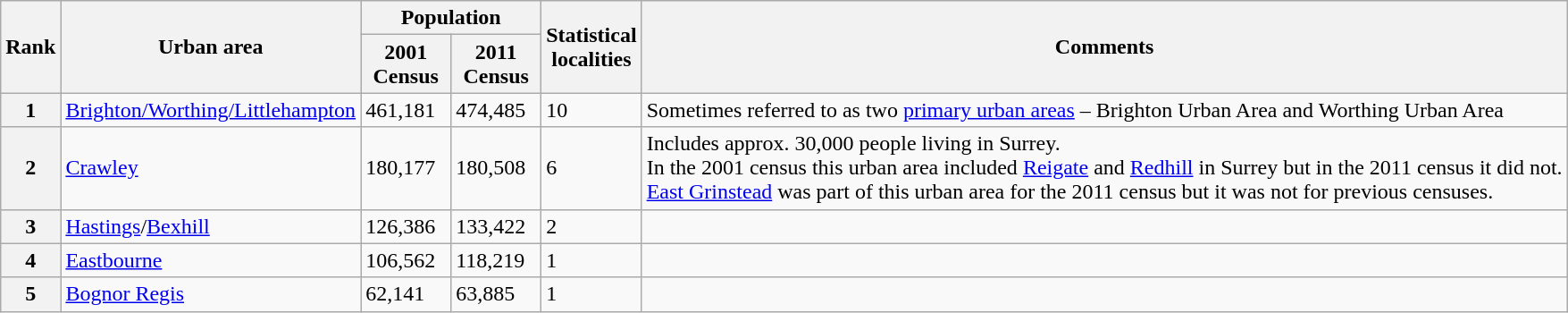<table class="wikitable sortable">
<tr>
<th rowspan=2>Rank</th>
<th rowspan=2 width=100px>Urban area</th>
<th colspan=2>Population</th>
<th rowspan=2>Statistical<br>localities</th>
<th rowspan=2 class="unsortable">Comments</th>
</tr>
<tr>
<th width=60px>2001 Census</th>
<th width=60px>2011 Census</th>
</tr>
<tr>
<th>1</th>
<td><a href='#'>Brighton/Worthing/Littlehampton</a></td>
<td>461,181</td>
<td>474,485</td>
<td>10</td>
<td>Sometimes referred to as two <a href='#'>primary urban areas</a> – Brighton Urban Area and Worthing Urban Area</td>
</tr>
<tr>
<th>2</th>
<td><a href='#'>Crawley</a></td>
<td>180,177</td>
<td>180,508</td>
<td>6</td>
<td>Includes approx. 30,000 people living in Surrey.<br>In the 2001 census this urban area included <a href='#'>Reigate</a> and <a href='#'>Redhill</a> in Surrey but in the 2011 census it did not.<br><a href='#'>East Grinstead</a> was part of this urban area for the 2011 census but it was not for previous censuses.</td>
</tr>
<tr>
<th>3</th>
<td><a href='#'>Hastings</a>/<a href='#'>Bexhill</a></td>
<td>126,386</td>
<td>133,422</td>
<td>2</td>
<td></td>
</tr>
<tr>
<th>4</th>
<td><a href='#'>Eastbourne</a></td>
<td>106,562</td>
<td>118,219</td>
<td>1</td>
<td></td>
</tr>
<tr>
<th>5</th>
<td><a href='#'>Bognor Regis</a></td>
<td>62,141</td>
<td>63,885</td>
<td>1</td>
<td></td>
</tr>
</table>
